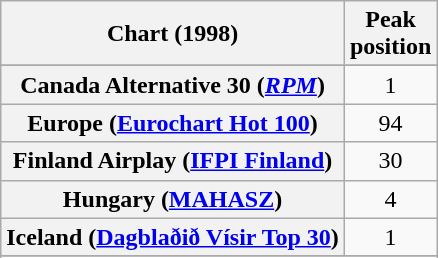<table class="wikitable sortable plainrowheaders" style="text-align:center">
<tr>
<th scope="col">Chart (1998)</th>
<th scope="col">Peak<br>position</th>
</tr>
<tr>
</tr>
<tr>
<th scope="row">Canada Alternative 30 (<a href='#'><em>RPM</em></a>)</th>
<td>1</td>
</tr>
<tr>
<th scope="row">Europe (<a href='#'>Eurochart Hot 100</a>)</th>
<td>94</td>
</tr>
<tr>
<th scope="row">Finland Airplay (<a href='#'>IFPI Finland</a>)</th>
<td>30</td>
</tr>
<tr>
<th scope="row">Hungary (<a href='#'>MAHASZ</a>)</th>
<td>4</td>
</tr>
<tr>
<th scope="row">Iceland (<a href='#'>Dagblaðið Vísir Top 30</a>)</th>
<td>1</td>
</tr>
<tr>
</tr>
<tr>
</tr>
<tr>
</tr>
<tr>
</tr>
</table>
